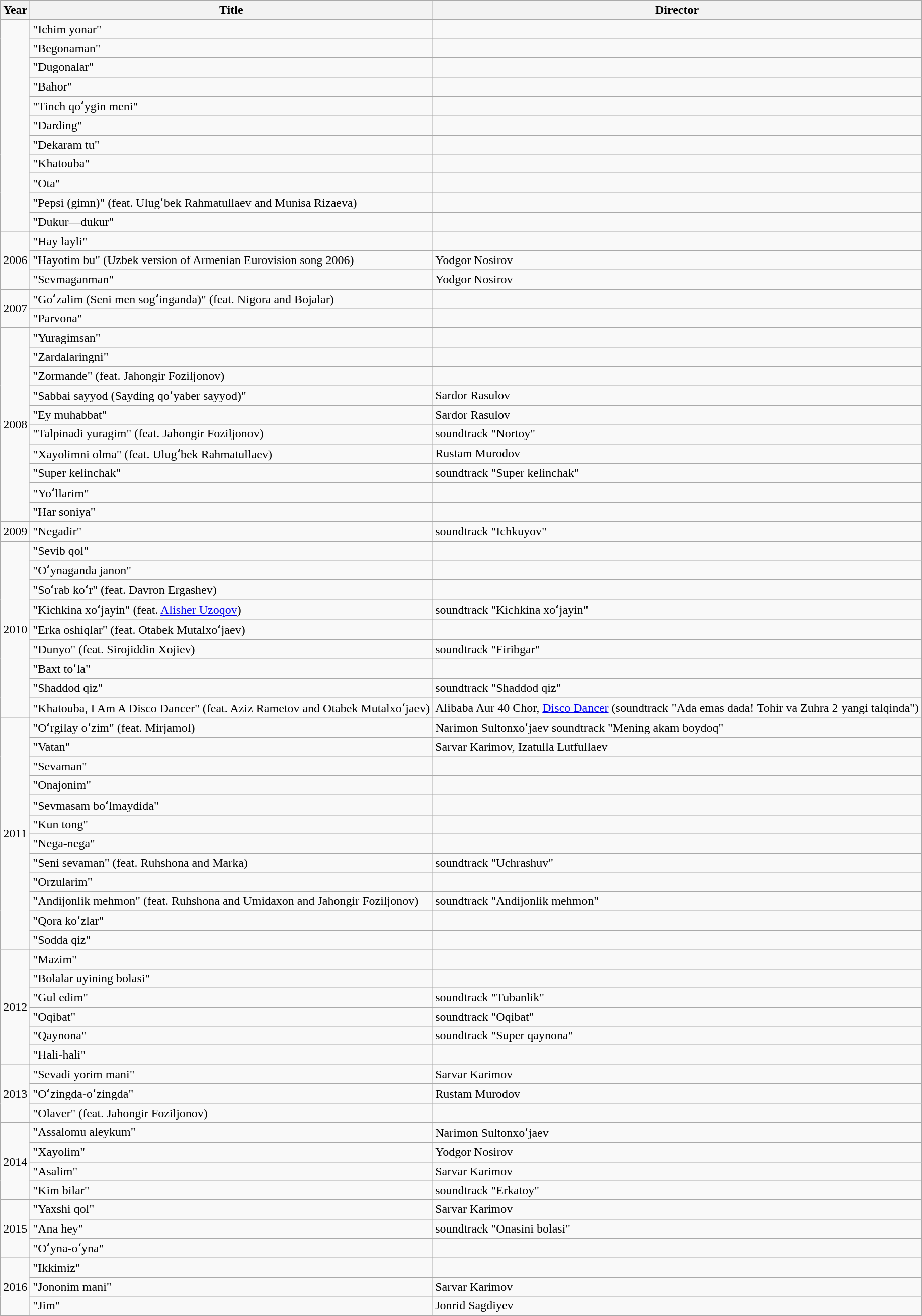<table class="wikitable">
<tr>
<th>Year</th>
<th>Title</th>
<th>Director</th>
</tr>
<tr>
<td rowspan="11"></td>
<td>"Ichim yonar"</td>
<td></td>
</tr>
<tr>
<td>"Begonaman"</td>
<td></td>
</tr>
<tr>
<td>"Dugonalar"</td>
<td></td>
</tr>
<tr>
<td>"Bahor"</td>
<td></td>
</tr>
<tr>
<td>"Tinch qoʻygin meni"</td>
<td></td>
</tr>
<tr>
<td>"Darding"</td>
<td></td>
</tr>
<tr>
<td>"Dekaram tu"</td>
<td></td>
</tr>
<tr>
<td>"Khatouba"</td>
<td></td>
</tr>
<tr>
<td>"Ota"</td>
<td></td>
</tr>
<tr>
<td>"Pepsi (gimn)" (feat. Ulugʻbek Rahmatullaev and Munisa Rizaeva)</td>
<td></td>
</tr>
<tr>
<td>"Dukur—dukur"</td>
<td></td>
</tr>
<tr>
<td rowspan="3">2006</td>
<td>"Hay layli"</td>
<td></td>
</tr>
<tr>
<td>"Hayotim bu" (Uzbek version of Armenian Eurovision song 2006)</td>
<td>Yodgor Nosirov</td>
</tr>
<tr>
<td>"Sevmaganman"</td>
<td>Yodgor Nosirov</td>
</tr>
<tr>
<td rowspan="2">2007</td>
<td>"Goʻzalim (Seni men sogʻinganda)" (feat. Nigora and Bojalar)</td>
<td></td>
</tr>
<tr>
<td>"Parvona"</td>
<td></td>
</tr>
<tr>
<td rowspan="10">2008</td>
<td>"Yuragimsan"</td>
<td></td>
</tr>
<tr>
<td>"Zardalaringni"</td>
<td></td>
</tr>
<tr>
<td>"Zormande" (feat. Jahongir Foziljonov)</td>
<td></td>
</tr>
<tr>
<td>"Sabbai sayyod (Sayding qoʻyaber sayyod)"</td>
<td>Sardor Rasulov</td>
</tr>
<tr>
<td>"Ey muhabbat"</td>
<td>Sardor Rasulov</td>
</tr>
<tr>
<td>"Talpinadi yuragim" (feat. Jahongir Foziljonov)</td>
<td>soundtrack "Nortoy"</td>
</tr>
<tr>
<td>"Xayolimni olma" (feat. Ulugʻbek Rahmatullaev)</td>
<td>Rustam Murodov</td>
</tr>
<tr>
<td>"Super kelinchak"</td>
<td>soundtrack "Super kelinchak"</td>
</tr>
<tr>
<td>"Yoʻllarim"</td>
<td></td>
</tr>
<tr>
<td>"Har soniya"</td>
<td></td>
</tr>
<tr>
<td rowspan="1">2009</td>
<td>"Negadir"</td>
<td>soundtrack "Ichkuyov"</td>
</tr>
<tr>
<td rowspan="9">2010</td>
<td>"Sevib qol"</td>
<td></td>
</tr>
<tr>
<td>"Oʻynaganda janon"</td>
<td></td>
</tr>
<tr>
<td>"Soʻrab koʻr" (feat. Davron Ergashev)</td>
<td></td>
</tr>
<tr>
<td>"Kichkina xoʻjayin" (feat. <a href='#'>Alisher Uzoqov</a>)</td>
<td>soundtrack "Kichkina xoʻjayin"</td>
</tr>
<tr>
<td>"Erka oshiqlar" (feat. Otabek Mutalxoʻjaev)</td>
<td></td>
</tr>
<tr>
<td>"Dunyo" (feat. Sirojiddin Xojiev)</td>
<td>soundtrack "Firibgar"</td>
</tr>
<tr>
<td>"Baxt toʻla"</td>
<td></td>
</tr>
<tr>
<td>"Shaddod qiz"</td>
<td>soundtrack "Shaddod qiz"</td>
</tr>
<tr>
<td>"Khatouba, I Am A Disco Dancer" (feat. Aziz Rametov and Otabek Mutalxoʻjaev)</td>
<td>Alibaba Aur 40 Chor, <a href='#'>Disco Dancer</a> (soundtrack "Ada emas dada! Tohir va Zuhra 2 yangi talqinda")</td>
</tr>
<tr>
<td rowspan="12">2011</td>
<td>"Oʻrgilay oʻzim" (feat. Mirjamol)</td>
<td>Narimon Sultonxoʻjaev soundtrack "Mening akam boydoq"</td>
</tr>
<tr>
<td>"Vatan"</td>
<td>Sarvar Karimov, Izatulla Lutfullaev</td>
</tr>
<tr>
<td>"Sevaman"</td>
<td></td>
</tr>
<tr>
<td>"Onajonim"</td>
<td></td>
</tr>
<tr>
<td>"Sevmasam boʻlmaydida"</td>
<td></td>
</tr>
<tr>
<td>"Kun tong"</td>
<td></td>
</tr>
<tr>
<td>"Nega-nega"</td>
<td></td>
</tr>
<tr>
<td>"Seni sevaman" (feat. Ruhshona and Marka)</td>
<td>soundtrack "Uchrashuv"</td>
</tr>
<tr>
<td>"Orzularim"</td>
<td></td>
</tr>
<tr>
<td>"Andijonlik mehmon" (feat. Ruhshona and Umidaxon and Jahongir Foziljonov)</td>
<td>soundtrack "Andijonlik mehmon"</td>
</tr>
<tr>
<td>"Qora koʻzlar"</td>
<td></td>
</tr>
<tr>
<td>"Sodda qiz"</td>
<td></td>
</tr>
<tr>
<td rowspan="6">2012</td>
<td>"Mazim"</td>
<td></td>
</tr>
<tr>
<td>"Bolalar uyining bolasi"</td>
<td></td>
</tr>
<tr>
<td>"Gul edim"</td>
<td>soundtrack "Tubanlik"</td>
</tr>
<tr>
<td>"Oqibat"</td>
<td>soundtrack "Oqibat"</td>
</tr>
<tr>
<td>"Qaynona"</td>
<td>soundtrack "Super qaynona"</td>
</tr>
<tr>
<td>"Hali-hali"</td>
<td></td>
</tr>
<tr>
<td rowspan="3">2013</td>
<td>"Sevadi yorim mani"</td>
<td>Sarvar Karimov</td>
</tr>
<tr>
<td>"Oʻzingda-oʻzingda"</td>
<td>Rustam Murodov</td>
</tr>
<tr>
<td>"Olaver" (feat. Jahongir Foziljonov)</td>
<td></td>
</tr>
<tr>
<td rowspan="4">2014</td>
<td>"Assalomu aleykum"</td>
<td>Narimon Sultonxoʻjaev</td>
</tr>
<tr>
<td>"Xayolim"</td>
<td>Yodgor Nosirov</td>
</tr>
<tr>
<td>"Asalim"</td>
<td>Sarvar Karimov</td>
</tr>
<tr>
<td>"Kim bilar"</td>
<td>soundtrack "Erkatoy"</td>
</tr>
<tr>
<td rowspan="3">2015</td>
<td>"Yaxshi qol"</td>
<td>Sarvar Karimov</td>
</tr>
<tr>
<td>"Ana hey"</td>
<td>soundtrack "Onasini bolasi"</td>
</tr>
<tr>
<td>"Oʻyna-oʻyna"</td>
<td></td>
</tr>
<tr>
<td rowspan="3">2016</td>
<td>"Ikkimiz"</td>
<td></td>
</tr>
<tr>
<td>"Jononim mani"</td>
<td>Sarvar Karimov</td>
</tr>
<tr>
<td>"Jim"</td>
<td>Jonrid Sagdiyev</td>
</tr>
<tr>
</tr>
</table>
